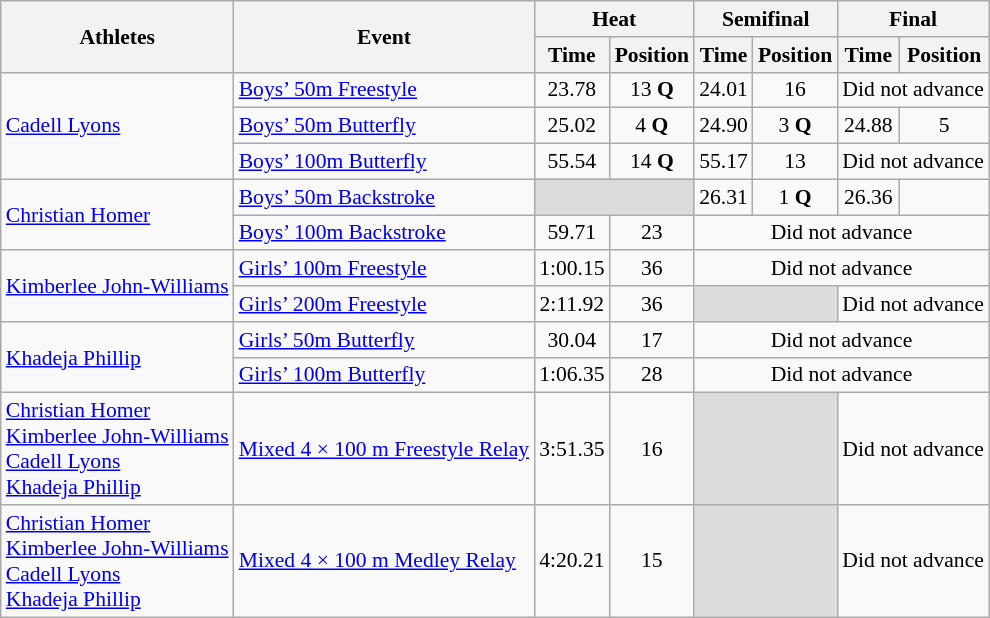<table class="wikitable" border="1" style="font-size:90%">
<tr>
<th rowspan=2>Athletes</th>
<th rowspan=2>Event</th>
<th colspan=2>Heat</th>
<th colspan=2>Semifinal</th>
<th colspan=2>Final</th>
</tr>
<tr>
<th>Time</th>
<th>Position</th>
<th>Time</th>
<th>Position</th>
<th>Time</th>
<th>Position</th>
</tr>
<tr>
<td rowspan=3><a href='#'>Cadell Lyons</a></td>
<td><a href='#'>Boys’ 50m Freestyle</a></td>
<td align=center>23.78</td>
<td align=center>13 <strong>Q</strong></td>
<td align=center>24.01</td>
<td align=center>16</td>
<td colspan="2" align=center>Did not advance</td>
</tr>
<tr>
<td><a href='#'>Boys’ 50m Butterfly</a></td>
<td align=center>25.02</td>
<td align=center>4 <strong>Q</strong></td>
<td align=center>24.90</td>
<td align=center>3 <strong>Q</strong></td>
<td align=center>24.88</td>
<td align=center>5</td>
</tr>
<tr>
<td><a href='#'>Boys’ 100m Butterfly</a></td>
<td align=center>55.54</td>
<td align=center>14 <strong>Q</strong></td>
<td align=center>55.17</td>
<td align=center>13</td>
<td colspan="2" align=center>Did not advance</td>
</tr>
<tr>
<td rowspan=2><a href='#'>Christian Homer</a></td>
<td><a href='#'>Boys’ 50m Backstroke</a></td>
<td colspan=2 bgcolor=#DCDCDC></td>
<td align=center>26.31</td>
<td align=center>1 <strong>Q</strong></td>
<td align=center>26.36</td>
<td align=center></td>
</tr>
<tr>
<td><a href='#'>Boys’ 100m Backstroke</a></td>
<td align=center>59.71</td>
<td align=center>23</td>
<td colspan="4" align=center>Did not advance</td>
</tr>
<tr>
<td rowspan=2><a href='#'>Kimberlee John-Williams</a></td>
<td><a href='#'>Girls’ 100m Freestyle</a></td>
<td align=center>1:00.15</td>
<td align=center>36</td>
<td colspan="4" align=center>Did not advance</td>
</tr>
<tr>
<td><a href='#'>Girls’ 200m Freestyle</a></td>
<td align=center>2:11.92</td>
<td align=center>36</td>
<td colspan=2 bgcolor=#DCDCDC></td>
<td colspan="2" align=center>Did not advance</td>
</tr>
<tr>
<td rowspan=2><a href='#'>Khadeja Phillip</a></td>
<td><a href='#'>Girls’ 50m Butterfly</a></td>
<td align=center>30.04</td>
<td align=center>17</td>
<td colspan="4" align=center>Did not advance</td>
</tr>
<tr>
<td><a href='#'>Girls’ 100m Butterfly</a></td>
<td align=center>1:06.35</td>
<td align=center>28</td>
<td colspan="4" align=center>Did not advance</td>
</tr>
<tr>
<td><a href='#'>Christian Homer</a><br><a href='#'>Kimberlee John-Williams</a><br><a href='#'>Cadell Lyons</a><br><a href='#'>Khadeja Phillip</a></td>
<td><a href='#'>Mixed 4 × 100 m Freestyle Relay</a></td>
<td align=center>3:51.35</td>
<td align=center>16</td>
<td colspan=2 bgcolor=#DCDCDC></td>
<td colspan="2" align=center>Did not advance</td>
</tr>
<tr>
<td><a href='#'>Christian Homer</a><br><a href='#'>Kimberlee John-Williams</a><br><a href='#'>Cadell Lyons</a><br><a href='#'>Khadeja Phillip</a></td>
<td><a href='#'>Mixed 4 × 100 m Medley Relay</a></td>
<td align=center>4:20.21</td>
<td align=center>15</td>
<td colspan=2 bgcolor=#DCDCDC></td>
<td colspan="2" align=center>Did not advance</td>
</tr>
</table>
